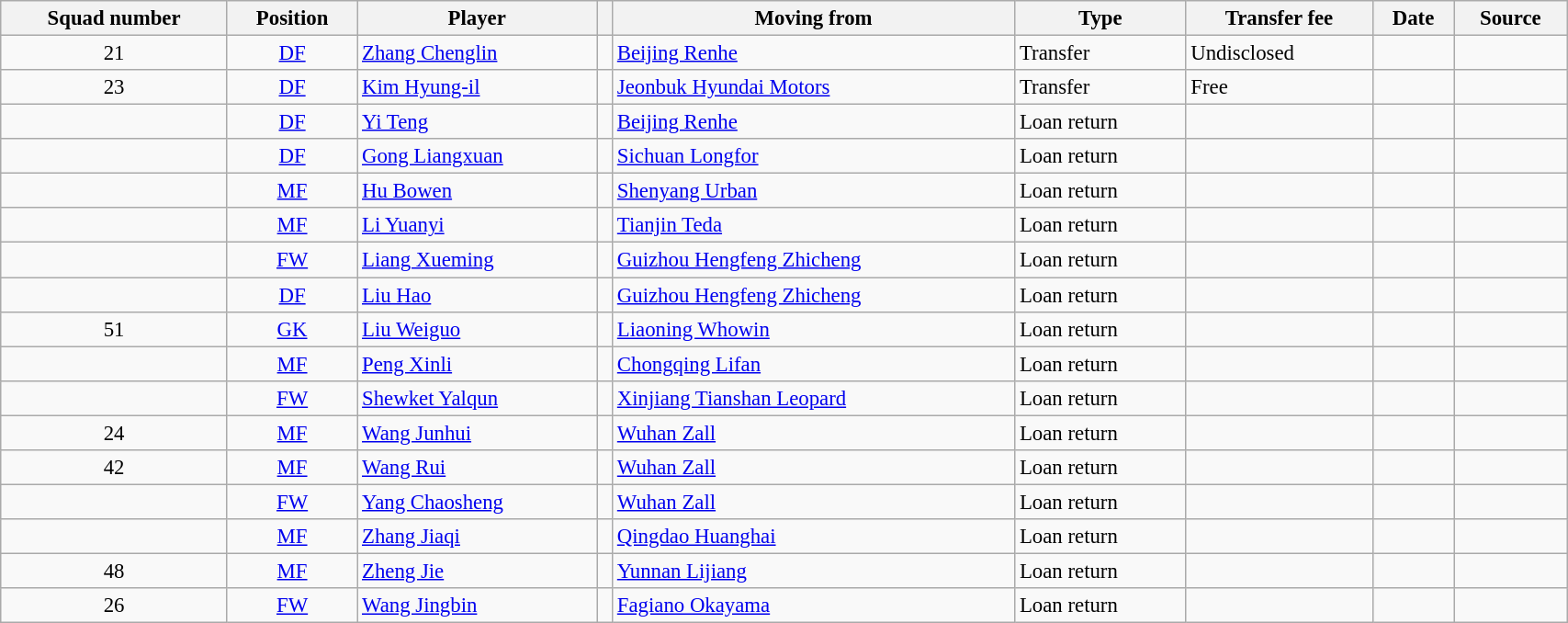<table class="wikitable sortable" style="width:90%; text-align:left; font-size:95%;">
<tr>
<th>Squad number</th>
<th>Position</th>
<th>Player</th>
<th></th>
<th>Moving from</th>
<th>Type</th>
<th>Transfer fee</th>
<th>Date</th>
<th>Source</th>
</tr>
<tr>
<td align=center>21</td>
<td align=center><a href='#'>DF</a></td>
<td align=left> <a href='#'>Zhang Chenglin</a></td>
<td align=center></td>
<td align=left> <a href='#'>Beijing Renhe</a></td>
<td>Transfer</td>
<td>Undisclosed</td>
<td></td>
<td align=center></td>
</tr>
<tr>
<td align=center>23</td>
<td align=center><a href='#'>DF</a></td>
<td align=left> <a href='#'>Kim Hyung-il</a></td>
<td align=center></td>
<td align=left> <a href='#'>Jeonbuk Hyundai Motors</a></td>
<td>Transfer</td>
<td>Free</td>
<td></td>
<td align=center></td>
</tr>
<tr>
<td align=center></td>
<td align=center><a href='#'>DF</a></td>
<td align=left> <a href='#'>Yi Teng</a></td>
<td align=center></td>
<td align=left> <a href='#'>Beijing Renhe</a></td>
<td>Loan return</td>
<td></td>
<td></td>
<td align=center></td>
</tr>
<tr>
<td align=center></td>
<td align=center><a href='#'>DF</a></td>
<td align=left> <a href='#'>Gong Liangxuan</a></td>
<td align=center></td>
<td align=left> <a href='#'>Sichuan Longfor</a></td>
<td>Loan return</td>
<td></td>
<td></td>
<td align=center></td>
</tr>
<tr>
<td align=center></td>
<td align=center><a href='#'>MF</a></td>
<td align=left> <a href='#'>Hu Bowen</a></td>
<td align=center></td>
<td align=left> <a href='#'>Shenyang Urban</a></td>
<td>Loan return</td>
<td></td>
<td></td>
<td align=center></td>
</tr>
<tr>
<td align=center></td>
<td align=center><a href='#'>MF</a></td>
<td align=left> <a href='#'>Li Yuanyi</a></td>
<td align=center></td>
<td align=left> <a href='#'>Tianjin Teda</a></td>
<td>Loan return</td>
<td></td>
<td></td>
<td align=center></td>
</tr>
<tr>
<td align=center></td>
<td align=center><a href='#'>FW</a></td>
<td align=left> <a href='#'>Liang Xueming</a></td>
<td align=center></td>
<td align=left> <a href='#'>Guizhou Hengfeng Zhicheng</a></td>
<td>Loan return</td>
<td></td>
<td></td>
<td align=center></td>
</tr>
<tr>
<td align=center></td>
<td align=center><a href='#'>DF</a></td>
<td align=left> <a href='#'>Liu Hao</a></td>
<td align=center></td>
<td align=left> <a href='#'>Guizhou Hengfeng Zhicheng</a></td>
<td>Loan return</td>
<td></td>
<td></td>
<td align=center></td>
</tr>
<tr>
<td align=center>51</td>
<td align=center><a href='#'>GK</a></td>
<td align=left> <a href='#'>Liu Weiguo</a></td>
<td align=center></td>
<td align=left> <a href='#'>Liaoning Whowin</a></td>
<td>Loan return</td>
<td></td>
<td></td>
<td align=center></td>
</tr>
<tr>
<td align=center></td>
<td align=center><a href='#'>MF</a></td>
<td align=left> <a href='#'>Peng Xinli</a></td>
<td align=center></td>
<td align=left> <a href='#'>Chongqing Lifan</a></td>
<td>Loan return</td>
<td></td>
<td></td>
<td align=center></td>
</tr>
<tr>
<td align=center></td>
<td align=center><a href='#'>FW</a></td>
<td align=left> <a href='#'>Shewket Yalqun</a></td>
<td align=center></td>
<td align=left> <a href='#'>Xinjiang Tianshan Leopard</a></td>
<td>Loan return</td>
<td></td>
<td></td>
<td align=center></td>
</tr>
<tr>
<td align=center>24</td>
<td align=center><a href='#'>MF</a></td>
<td align=left> <a href='#'>Wang Junhui</a></td>
<td align=center></td>
<td align=left> <a href='#'>Wuhan Zall</a></td>
<td>Loan return</td>
<td></td>
<td></td>
<td align=center></td>
</tr>
<tr>
<td align=center>42</td>
<td align=center><a href='#'>MF</a></td>
<td align=left> <a href='#'>Wang Rui</a></td>
<td align=center></td>
<td align=left> <a href='#'>Wuhan Zall</a></td>
<td>Loan return</td>
<td></td>
<td></td>
<td align=center></td>
</tr>
<tr>
<td align=center></td>
<td align=center><a href='#'>FW</a></td>
<td align=left> <a href='#'>Yang Chaosheng</a></td>
<td align=center></td>
<td align=left> <a href='#'>Wuhan Zall</a></td>
<td>Loan return</td>
<td></td>
<td></td>
<td align=center></td>
</tr>
<tr>
<td align=center></td>
<td align=center><a href='#'>MF</a></td>
<td align=left> <a href='#'>Zhang Jiaqi</a></td>
<td align=center></td>
<td align=left> <a href='#'>Qingdao Huanghai</a></td>
<td>Loan return</td>
<td></td>
<td></td>
<td align=center></td>
</tr>
<tr>
<td align=center>48</td>
<td align=center><a href='#'>MF</a></td>
<td align=left> <a href='#'>Zheng Jie</a></td>
<td align=center></td>
<td align=left> <a href='#'>Yunnan Lijiang</a></td>
<td>Loan return</td>
<td></td>
<td></td>
<td align=center></td>
</tr>
<tr>
<td align=center>26</td>
<td align=center><a href='#'>FW</a></td>
<td align=left> <a href='#'>Wang Jingbin</a></td>
<td align=center></td>
<td align=left> <a href='#'>Fagiano Okayama</a></td>
<td>Loan return</td>
<td></td>
<td></td>
<td align=center></td>
</tr>
</table>
